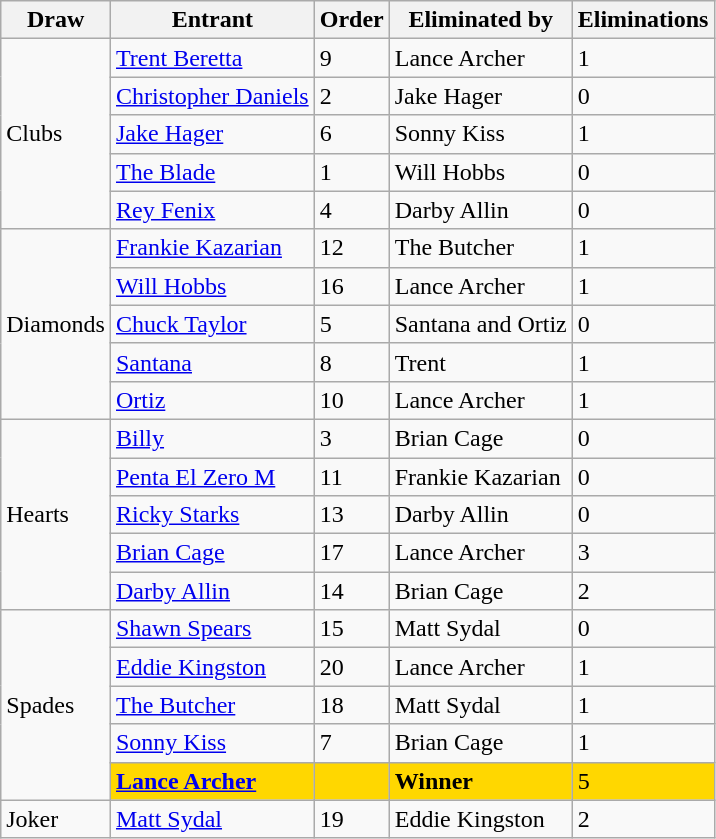<table class="wikitable sortable">
<tr>
<th>Draw</th>
<th>Entrant</th>
<th>Order</th>
<th>Eliminated by</th>
<th>Eliminations</th>
</tr>
<tr>
<td rowspan="5">Clubs</td>
<td><a href='#'>Trent Beretta</a></td>
<td>9</td>
<td>Lance Archer</td>
<td>1</td>
</tr>
<tr>
<td><a href='#'>Christopher Daniels</a></td>
<td>2</td>
<td>Jake Hager</td>
<td>0</td>
</tr>
<tr>
<td><a href='#'>Jake Hager</a></td>
<td>6</td>
<td>Sonny Kiss</td>
<td>1</td>
</tr>
<tr>
<td><a href='#'>The Blade</a></td>
<td>1</td>
<td>Will Hobbs</td>
<td>0</td>
</tr>
<tr>
<td><a href='#'>Rey Fenix</a></td>
<td>4</td>
<td>Darby Allin</td>
<td>0</td>
</tr>
<tr>
<td rowspan="5">Diamonds</td>
<td><a href='#'>Frankie Kazarian</a></td>
<td>12</td>
<td>The Butcher</td>
<td>1</td>
</tr>
<tr>
<td><a href='#'>Will Hobbs</a></td>
<td>16</td>
<td>Lance Archer</td>
<td>1</td>
</tr>
<tr>
<td><a href='#'>Chuck Taylor</a></td>
<td>5</td>
<td>Santana and Ortiz</td>
<td>0</td>
</tr>
<tr>
<td><a href='#'>Santana</a></td>
<td>8</td>
<td>Trent</td>
<td>1</td>
</tr>
<tr>
<td><a href='#'>Ortiz</a></td>
<td>10</td>
<td>Lance Archer</td>
<td>1</td>
</tr>
<tr>
<td rowspan="5">Hearts</td>
<td><a href='#'>Billy</a></td>
<td>3</td>
<td>Brian Cage</td>
<td>0</td>
</tr>
<tr>
<td><a href='#'>Penta El Zero M</a></td>
<td>11</td>
<td>Frankie Kazarian</td>
<td>0</td>
</tr>
<tr>
<td><a href='#'>Ricky Starks</a></td>
<td>13</td>
<td>Darby Allin</td>
<td>0</td>
</tr>
<tr>
<td><a href='#'>Brian Cage</a></td>
<td>17</td>
<td>Lance Archer</td>
<td>3</td>
</tr>
<tr>
<td><a href='#'>Darby Allin</a></td>
<td>14</td>
<td>Brian Cage</td>
<td>2</td>
</tr>
<tr>
<td rowspan="5">Spades</td>
<td><a href='#'>Shawn Spears</a></td>
<td>15</td>
<td>Matt Sydal</td>
<td>0</td>
</tr>
<tr>
<td><a href='#'>Eddie Kingston</a></td>
<td>20</td>
<td>Lance Archer</td>
<td>1</td>
</tr>
<tr>
<td><a href='#'>The Butcher</a></td>
<td>18</td>
<td>Matt Sydal</td>
<td>1</td>
</tr>
<tr>
<td><a href='#'>Sonny Kiss</a></td>
<td>7</td>
<td>Brian Cage</td>
<td>1</td>
</tr>
<tr style="background: gold">
<td><strong><a href='#'>Lance Archer</a></strong></td>
<td><strong></strong></td>
<td><strong>Winner</strong></td>
<td>5</td>
</tr>
<tr>
<td>Joker</td>
<td><a href='#'>Matt Sydal</a></td>
<td>19</td>
<td>Eddie Kingston</td>
<td>2</td>
</tr>
</table>
